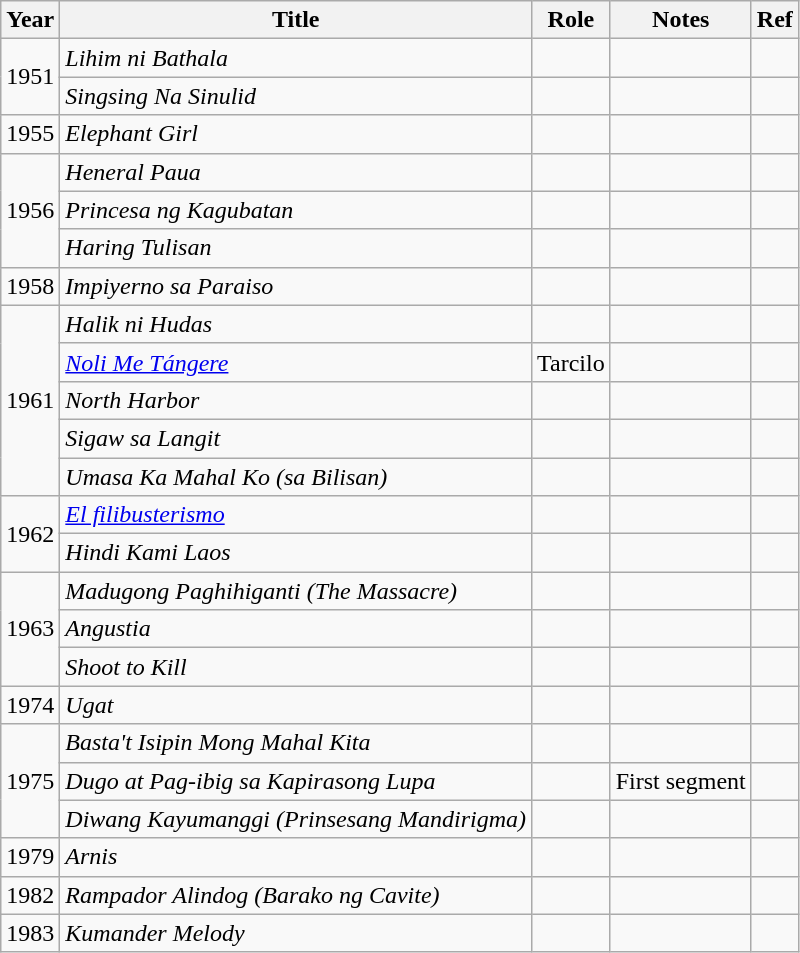<table class="wikitable sortable" style="margin-right: 0;">
<tr>
<th>Year</th>
<th>Title</th>
<th class=unsortable>Role</th>
<th class=unsortable>Notes</th>
<th class=unsortable>Ref</th>
</tr>
<tr>
<td rowspan="2">1951</td>
<td><em>Lihim ni Bathala</em></td>
<td></td>
<td></td>
<td></td>
</tr>
<tr>
<td><em>Singsing Na Sinulid</em></td>
<td></td>
<td></td>
<td></td>
</tr>
<tr>
<td>1955</td>
<td><em>Elephant Girl</em></td>
<td></td>
<td></td>
<td></td>
</tr>
<tr>
<td rowspan="3">1956</td>
<td><em>Heneral Paua</em></td>
<td></td>
<td></td>
<td></td>
</tr>
<tr>
<td><em>Princesa ng Kagubatan</em></td>
<td></td>
<td></td>
<td></td>
</tr>
<tr>
<td><em>Haring Tulisan</em></td>
<td></td>
<td></td>
<td></td>
</tr>
<tr>
<td>1958</td>
<td><em>Impiyerno sa Paraiso</em></td>
<td></td>
<td></td>
<td></td>
</tr>
<tr>
<td rowspan="5">1961</td>
<td><em>Halik ni Hudas</em></td>
<td></td>
<td></td>
<td></td>
</tr>
<tr>
<td><em><a href='#'>Noli Me Tángere</a></em></td>
<td>Tarcilo</td>
<td></td>
<td></td>
</tr>
<tr>
<td><em>North Harbor</em></td>
<td></td>
<td></td>
<td></td>
</tr>
<tr>
<td><em>Sigaw sa Langit</em></td>
<td></td>
<td></td>
<td></td>
</tr>
<tr>
<td><em>Umasa Ka Mahal Ko (sa Bilisan)</em></td>
<td></td>
<td></td>
<td></td>
</tr>
<tr>
<td rowspan="2">1962</td>
<td><em><a href='#'>El filibusterismo</a></em></td>
<td></td>
<td></td>
<td></td>
</tr>
<tr>
<td><em>Hindi Kami Laos</em></td>
<td></td>
<td></td>
<td></td>
</tr>
<tr>
<td rowspan="3">1963</td>
<td><em>Madugong Paghihiganti (The Massacre)</em></td>
<td></td>
<td></td>
<td></td>
</tr>
<tr>
<td><em>Angustia</em></td>
<td></td>
<td></td>
<td></td>
</tr>
<tr>
<td><em>Shoot to Kill</em></td>
<td></td>
<td></td>
<td></td>
</tr>
<tr>
<td>1974</td>
<td><em>Ugat</em></td>
<td></td>
<td></td>
<td></td>
</tr>
<tr>
<td rowspan="3">1975</td>
<td><em>Basta't Isipin Mong Mahal Kita</em></td>
<td></td>
<td></td>
<td></td>
</tr>
<tr>
<td><em>Dugo at Pag-ibig sa Kapirasong Lupa</em></td>
<td></td>
<td>First segment</td>
<td></td>
</tr>
<tr>
<td><em>Diwang Kayumanggi (Prinsesang Mandirigma)</em></td>
<td></td>
<td></td>
<td></td>
</tr>
<tr>
<td>1979</td>
<td><em>Arnis</em></td>
<td></td>
<td></td>
<td></td>
</tr>
<tr>
<td>1982</td>
<td><em>Rampador Alindog (Barako ng Cavite)</em></td>
<td></td>
<td></td>
<td></td>
</tr>
<tr>
<td>1983</td>
<td><em>Kumander Melody</em></td>
<td></td>
<td></td>
<td></td>
</tr>
</table>
